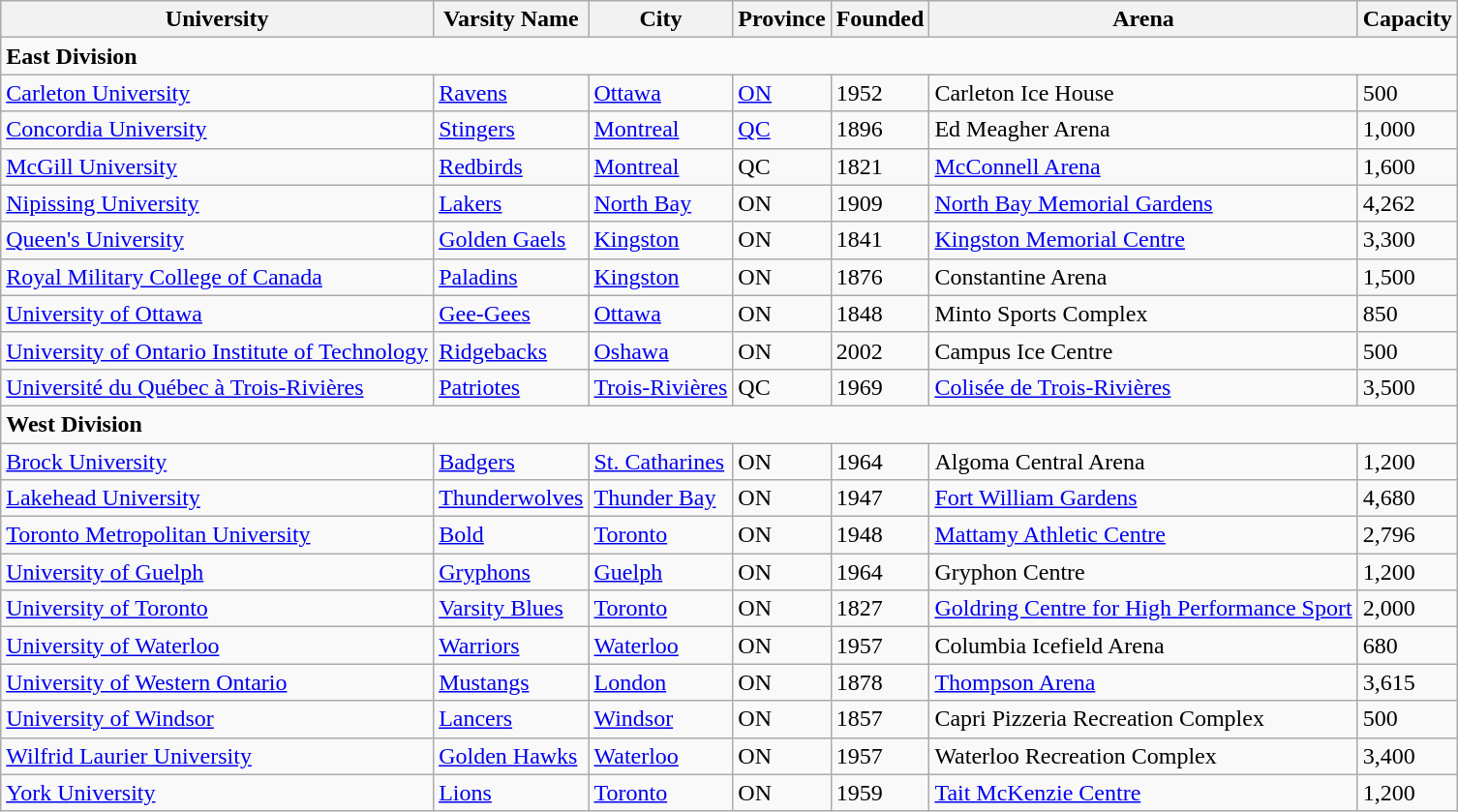<table class="wikitable">
<tr>
<th>University</th>
<th>Varsity Name</th>
<th>City</th>
<th>Province</th>
<th>Founded</th>
<th>Arena</th>
<th>Capacity</th>
</tr>
<tr>
<td colspan="7"><strong>East Division</strong></td>
</tr>
<tr>
<td><a href='#'>Carleton University</a></td>
<td><a href='#'>Ravens</a></td>
<td><a href='#'>Ottawa</a></td>
<td><a href='#'>ON</a></td>
<td>1952</td>
<td>Carleton Ice House</td>
<td>500</td>
</tr>
<tr>
<td><a href='#'>Concordia University</a></td>
<td><a href='#'>Stingers</a></td>
<td><a href='#'>Montreal</a></td>
<td><a href='#'>QC</a></td>
<td>1896</td>
<td>Ed Meagher Arena</td>
<td>1,000</td>
</tr>
<tr>
<td><a href='#'>McGill University</a></td>
<td><a href='#'>Redbirds</a></td>
<td><a href='#'>Montreal</a></td>
<td>QC</td>
<td>1821</td>
<td><a href='#'>McConnell Arena</a></td>
<td>1,600</td>
</tr>
<tr>
<td><a href='#'>Nipissing University</a></td>
<td><a href='#'>Lakers</a></td>
<td><a href='#'>North Bay</a></td>
<td>ON</td>
<td>1909</td>
<td><a href='#'>North Bay Memorial Gardens</a></td>
<td>4,262</td>
</tr>
<tr>
<td><a href='#'>Queen's University</a></td>
<td><a href='#'>Golden Gaels</a></td>
<td><a href='#'>Kingston</a></td>
<td>ON</td>
<td>1841</td>
<td><a href='#'>Kingston Memorial Centre</a></td>
<td>3,300</td>
</tr>
<tr>
<td><a href='#'>Royal Military College of Canada</a></td>
<td><a href='#'>Paladins</a></td>
<td><a href='#'>Kingston</a></td>
<td>ON</td>
<td>1876</td>
<td>Constantine Arena</td>
<td>1,500</td>
</tr>
<tr>
<td><a href='#'>University of Ottawa</a></td>
<td><a href='#'>Gee-Gees</a></td>
<td><a href='#'>Ottawa</a></td>
<td>ON</td>
<td>1848</td>
<td>Minto Sports Complex</td>
<td>850</td>
</tr>
<tr>
<td><a href='#'>University of Ontario Institute of Technology</a></td>
<td><a href='#'>Ridgebacks</a></td>
<td><a href='#'>Oshawa</a></td>
<td>ON</td>
<td>2002</td>
<td>Campus Ice Centre</td>
<td>500</td>
</tr>
<tr>
<td><a href='#'>Université du Québec à Trois-Rivières</a></td>
<td><a href='#'>Patriotes</a></td>
<td><a href='#'>Trois-Rivières</a></td>
<td>QC</td>
<td>1969</td>
<td><a href='#'>Colisée de Trois-Rivières</a></td>
<td>3,500</td>
</tr>
<tr>
<td colspan="7"><strong>West Division</strong></td>
</tr>
<tr>
<td><a href='#'>Brock University</a></td>
<td><a href='#'>Badgers</a></td>
<td><a href='#'>St. Catharines</a></td>
<td>ON</td>
<td>1964</td>
<td>Algoma Central Arena</td>
<td>1,200</td>
</tr>
<tr>
<td><a href='#'>Lakehead University</a></td>
<td><a href='#'>Thunderwolves</a></td>
<td><a href='#'>Thunder Bay</a></td>
<td>ON</td>
<td>1947</td>
<td><a href='#'>Fort William Gardens</a></td>
<td>4,680</td>
</tr>
<tr>
<td><a href='#'>Toronto Metropolitan University</a></td>
<td><a href='#'>Bold</a></td>
<td><a href='#'>Toronto</a></td>
<td>ON</td>
<td>1948</td>
<td><a href='#'>Mattamy Athletic Centre</a></td>
<td>2,796</td>
</tr>
<tr>
<td><a href='#'>University of Guelph</a></td>
<td><a href='#'>Gryphons</a></td>
<td><a href='#'>Guelph</a></td>
<td>ON</td>
<td>1964</td>
<td>Gryphon Centre</td>
<td>1,200</td>
</tr>
<tr>
<td><a href='#'>University of Toronto</a></td>
<td><a href='#'>Varsity Blues</a></td>
<td><a href='#'>Toronto</a></td>
<td>ON</td>
<td>1827</td>
<td><a href='#'>Goldring Centre for High Performance Sport</a></td>
<td>2,000</td>
</tr>
<tr>
<td><a href='#'>University of Waterloo</a></td>
<td><a href='#'>Warriors</a></td>
<td><a href='#'>Waterloo</a></td>
<td>ON</td>
<td>1957</td>
<td>Columbia Icefield Arena</td>
<td>680</td>
</tr>
<tr>
<td><a href='#'>University of Western Ontario</a></td>
<td><a href='#'>Mustangs</a></td>
<td><a href='#'>London</a></td>
<td>ON</td>
<td>1878</td>
<td><a href='#'>Thompson Arena</a></td>
<td>3,615</td>
</tr>
<tr>
<td><a href='#'>University of Windsor</a></td>
<td><a href='#'>Lancers</a></td>
<td><a href='#'>Windsor</a></td>
<td>ON</td>
<td>1857</td>
<td>Capri Pizzeria Recreation Complex</td>
<td>500</td>
</tr>
<tr>
<td><a href='#'>Wilfrid Laurier University</a></td>
<td><a href='#'>Golden Hawks</a></td>
<td><a href='#'>Waterloo</a></td>
<td>ON</td>
<td>1957</td>
<td>Waterloo Recreation Complex</td>
<td>3,400</td>
</tr>
<tr>
<td><a href='#'>York University</a></td>
<td><a href='#'>Lions</a></td>
<td><a href='#'>Toronto</a></td>
<td>ON</td>
<td>1959</td>
<td><a href='#'>Tait McKenzie Centre</a></td>
<td>1,200</td>
</tr>
</table>
